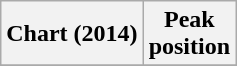<table class="wikitable plainrowheaders">
<tr>
<th scope="col">Chart (2014)</th>
<th scope="col">Peak<br>position</th>
</tr>
<tr>
</tr>
</table>
